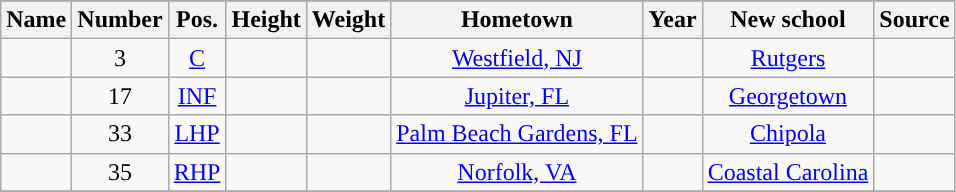<table class="wikitable sortable" style="text-align: center">
<tr>
</tr>
<tr>
<th>Name</th>
<th>Number</th>
<th>Pos.</th>
<th>Height</th>
<th>Weight</th>
<th>Hometown</th>
<th>Year</th>
<th>New school</th>
<th>Source</th>
</tr>
<tr>
<td></td>
<td>3</td>
<td><a href='#'>C</a></td>
<td></td>
<td></td>
<td><a href='#'>Westfield, NJ</a></td>
<td></td>
<td><a href='#'>Rutgers</a></td>
<td></td>
</tr>
<tr>
<td></td>
<td>17</td>
<td><a href='#'>INF</a></td>
<td></td>
<td></td>
<td><a href='#'>Jupiter, FL</a></td>
<td></td>
<td><a href='#'>Georgetown</a></td>
<td></td>
</tr>
<tr>
<td></td>
<td>33</td>
<td><a href='#'>LHP</a></td>
<td></td>
<td></td>
<td><a href='#'>Palm Beach Gardens, FL</a></td>
<td></td>
<td><a href='#'>Chipola</a></td>
<td></td>
</tr>
<tr>
<td></td>
<td>35</td>
<td><a href='#'>RHP</a></td>
<td></td>
<td></td>
<td><a href='#'>Norfolk, VA</a></td>
<td></td>
<td><a href='#'>Coastal Carolina</a></td>
<td></td>
</tr>
<tr>
</tr>
</table>
